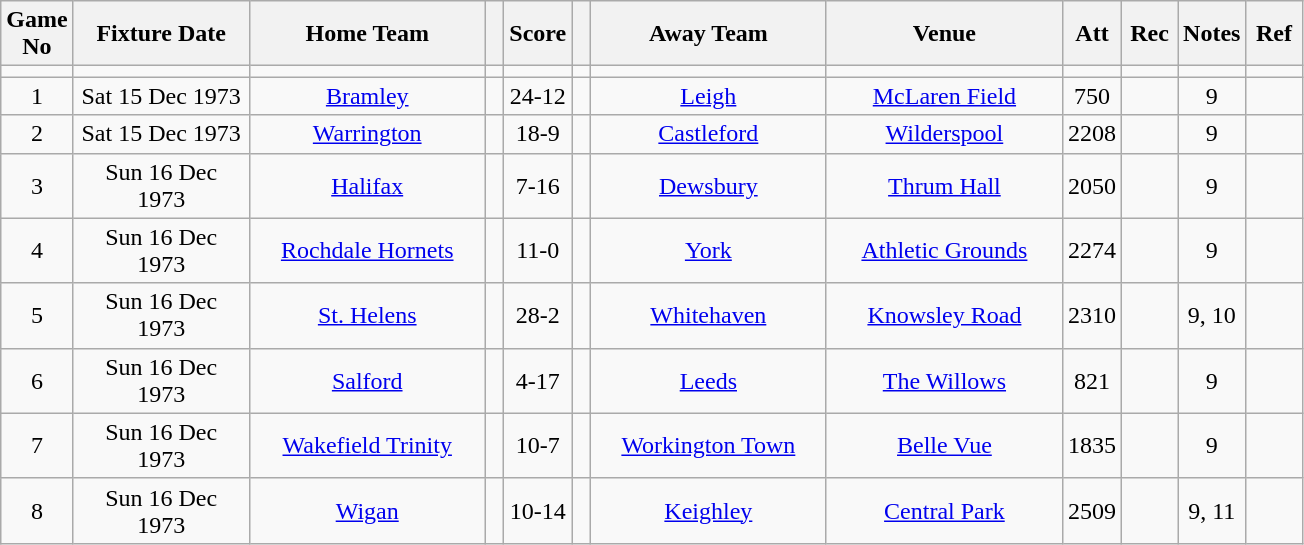<table class="wikitable" style="text-align:center;">
<tr>
<th width=10 abbr="No">Game No</th>
<th width=110 abbr="Date">Fixture Date</th>
<th width=150 abbr="Home Team">Home Team</th>
<th width=5 abbr="space"></th>
<th width=20 abbr="Score">Score</th>
<th width=5 abbr="space"></th>
<th width=150 abbr="Away Team">Away Team</th>
<th width=150 abbr="Venue">Venue</th>
<th width=30 abbr="Att">Att</th>
<th width=30 abbr="Rec">Rec</th>
<th width=20 abbr="Notes">Notes</th>
<th width=30 abbr="Ref">Ref</th>
</tr>
<tr>
<td></td>
<td></td>
<td></td>
<td></td>
<td></td>
<td></td>
<td></td>
<td></td>
<td></td>
<td></td>
<td></td>
<td></td>
</tr>
<tr>
<td>1</td>
<td>Sat 15 Dec 1973</td>
<td><a href='#'>Bramley</a></td>
<td></td>
<td>24-12</td>
<td></td>
<td><a href='#'>Leigh</a></td>
<td><a href='#'>McLaren Field</a></td>
<td>750</td>
<td></td>
<td>9</td>
<td></td>
</tr>
<tr>
<td>2</td>
<td>Sat 15 Dec 1973</td>
<td><a href='#'>Warrington</a></td>
<td></td>
<td>18-9</td>
<td></td>
<td><a href='#'>Castleford</a></td>
<td><a href='#'>Wilderspool</a></td>
<td>2208</td>
<td></td>
<td>9</td>
<td></td>
</tr>
<tr>
<td>3</td>
<td>Sun 16 Dec 1973</td>
<td><a href='#'>Halifax</a></td>
<td></td>
<td>7-16</td>
<td></td>
<td><a href='#'>Dewsbury</a></td>
<td><a href='#'>Thrum Hall</a></td>
<td>2050</td>
<td></td>
<td>9</td>
<td></td>
</tr>
<tr>
<td>4</td>
<td>Sun 16 Dec 1973</td>
<td><a href='#'>Rochdale Hornets</a></td>
<td></td>
<td>11-0</td>
<td></td>
<td><a href='#'>York</a></td>
<td><a href='#'>Athletic Grounds</a></td>
<td>2274</td>
<td></td>
<td>9</td>
<td></td>
</tr>
<tr>
<td>5</td>
<td>Sun 16 Dec 1973</td>
<td><a href='#'>St. Helens</a></td>
<td></td>
<td>28-2</td>
<td></td>
<td><a href='#'>Whitehaven</a></td>
<td><a href='#'>Knowsley Road</a></td>
<td>2310</td>
<td></td>
<td>9, 10</td>
<td></td>
</tr>
<tr>
<td>6</td>
<td>Sun 16 Dec 1973</td>
<td><a href='#'>Salford</a></td>
<td></td>
<td>4-17</td>
<td></td>
<td><a href='#'>Leeds</a></td>
<td><a href='#'>The Willows</a></td>
<td>821</td>
<td></td>
<td>9</td>
<td></td>
</tr>
<tr>
<td>7</td>
<td>Sun 16 Dec 1973</td>
<td><a href='#'>Wakefield Trinity</a></td>
<td></td>
<td>10-7</td>
<td></td>
<td><a href='#'>Workington Town</a></td>
<td><a href='#'>Belle Vue</a></td>
<td>1835</td>
<td></td>
<td>9</td>
<td></td>
</tr>
<tr>
<td>8</td>
<td>Sun 16 Dec 1973</td>
<td><a href='#'>Wigan</a></td>
<td></td>
<td>10-14</td>
<td></td>
<td><a href='#'>Keighley</a></td>
<td><a href='#'>Central Park</a></td>
<td>2509</td>
<td></td>
<td>9, 11</td>
<td></td>
</tr>
</table>
